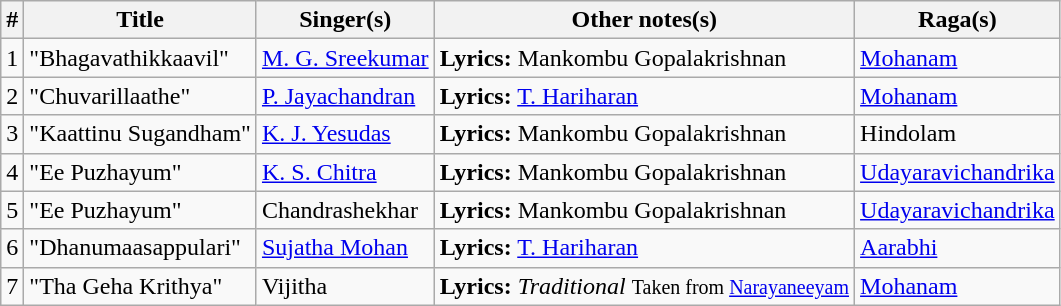<table class="wikitable">
<tr>
<th>#</th>
<th>Title</th>
<th>Singer(s)</th>
<th>Other notes(s)</th>
<th>Raga(s)</th>
</tr>
<tr>
<td>1</td>
<td>"Bhagavathikkaavil"</td>
<td><a href='#'>M. G. Sreekumar</a></td>
<td><strong>Lyrics:</strong> Mankombu Gopalakrishnan</td>
<td><a href='#'>Mohanam</a></td>
</tr>
<tr>
<td>2</td>
<td>"Chuvarillaathe"</td>
<td><a href='#'>P. Jayachandran</a></td>
<td><strong>Lyrics:</strong> <a href='#'>T. Hariharan</a></td>
<td><a href='#'>Mohanam</a></td>
</tr>
<tr>
<td>3</td>
<td>"Kaattinu Sugandham"</td>
<td><a href='#'>K. J. Yesudas</a></td>
<td><strong>Lyrics:</strong> Mankombu Gopalakrishnan</td>
<td>Hindolam</td>
</tr>
<tr>
<td>4</td>
<td>"Ee Puzhayum"</td>
<td><a href='#'>K. S. Chitra</a></td>
<td><strong>Lyrics:</strong> Mankombu Gopalakrishnan</td>
<td><a href='#'>Udayaravichandrika</a></td>
</tr>
<tr>
<td>5</td>
<td>"Ee Puzhayum"</td>
<td>Chandrashekhar</td>
<td><strong>Lyrics:</strong> Mankombu Gopalakrishnan</td>
<td><a href='#'>Udayaravichandrika</a></td>
</tr>
<tr>
<td>6</td>
<td>"Dhanumaasappulari"</td>
<td><a href='#'>Sujatha Mohan</a></td>
<td><strong>Lyrics:</strong> <a href='#'>T. Hariharan</a></td>
<td><a href='#'>Aarabhi</a></td>
</tr>
<tr>
<td>7</td>
<td>"Tha Geha Krithya"</td>
<td>Vijitha</td>
<td><strong>Lyrics:</strong> <em>Traditional</em> <small> Taken from <a href='#'>Narayaneeyam</a></small></td>
<td><a href='#'>Mohanam</a></td>
</tr>
</table>
